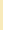<table class="toccolours" style="float:right; margin:0 0 1em 1em;">
<tr>
<td style="background:#f8eaba; text-align:center;"><br><div></div></td>
</tr>
<tr>
<td><br></td>
</tr>
<tr>
<td><br></td>
</tr>
<tr>
<td><br></td>
</tr>
<tr>
</tr>
</table>
